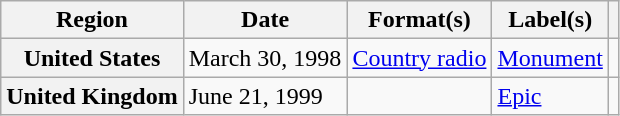<table class="wikitable plainrowheaders">
<tr>
<th scope="col">Region</th>
<th scope="col">Date</th>
<th scope="col">Format(s)</th>
<th scope="col">Label(s)</th>
<th scope="col"></th>
</tr>
<tr>
<th scope="row">United States</th>
<td>March 30, 1998</td>
<td><a href='#'>Country radio</a></td>
<td><a href='#'>Monument</a></td>
<td></td>
</tr>
<tr>
<th scope="row">United Kingdom</th>
<td>June 21, 1999</td>
<td></td>
<td><a href='#'>Epic</a></td>
<td></td>
</tr>
</table>
